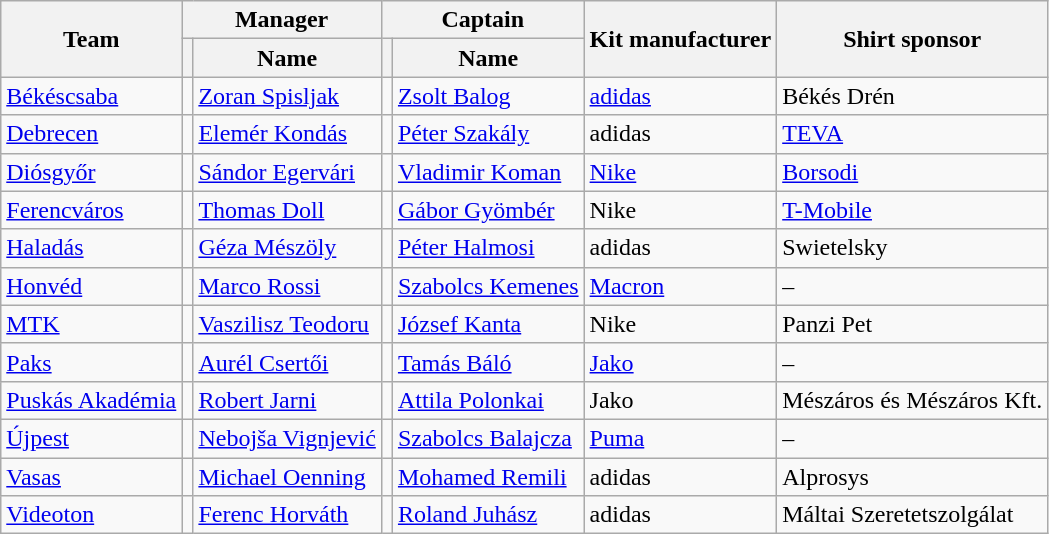<table class="wikitable sortable">
<tr>
<th rowspan="2">Team</th>
<th colspan="2">Manager</th>
<th colspan="2">Captain</th>
<th rowspan="2">Kit manufacturer</th>
<th rowspan="2">Shirt sponsor</th>
</tr>
<tr>
<th></th>
<th>Name</th>
<th></th>
<th>Name</th>
</tr>
<tr>
<td><a href='#'>Békéscsaba</a></td>
<td align="center"></td>
<td><a href='#'>Zoran Spisljak</a></td>
<td align="center"></td>
<td><a href='#'>Zsolt Balog</a></td>
<td><a href='#'>adidas</a></td>
<td>Békés Drén</td>
</tr>
<tr>
<td><a href='#'>Debrecen</a></td>
<td align="center"></td>
<td><a href='#'>Elemér Kondás</a></td>
<td align="center"></td>
<td><a href='#'>Péter Szakály</a></td>
<td>adidas</td>
<td><a href='#'>TEVA</a></td>
</tr>
<tr>
<td><a href='#'>Diósgyőr</a></td>
<td align="center"></td>
<td><a href='#'>Sándor Egervári</a></td>
<td align="center"></td>
<td><a href='#'>Vladimir Koman</a></td>
<td><a href='#'>Nike</a></td>
<td><a href='#'>Borsodi</a></td>
</tr>
<tr>
<td><a href='#'>Ferencváros</a></td>
<td align="center"></td>
<td><a href='#'>Thomas Doll</a></td>
<td align="center"></td>
<td><a href='#'>Gábor Gyömbér</a></td>
<td>Nike</td>
<td><a href='#'>T-Mobile</a></td>
</tr>
<tr>
<td><a href='#'>Haladás</a></td>
<td align="center"></td>
<td><a href='#'>Géza Mészöly</a></td>
<td align="center"></td>
<td><a href='#'>Péter Halmosi</a></td>
<td>adidas</td>
<td>Swietelsky</td>
</tr>
<tr>
<td><a href='#'>Honvéd</a></td>
<td align="center"></td>
<td><a href='#'>Marco Rossi</a></td>
<td align="center"></td>
<td><a href='#'>Szabolcs Kemenes</a></td>
<td><a href='#'>Macron</a></td>
<td>–</td>
</tr>
<tr>
<td><a href='#'>MTK</a></td>
<td align="center"></td>
<td><a href='#'>Vaszilisz Teodoru</a></td>
<td align="center"></td>
<td><a href='#'>József Kanta</a></td>
<td>Nike</td>
<td>Panzi Pet</td>
</tr>
<tr>
<td><a href='#'>Paks</a></td>
<td align="center"></td>
<td><a href='#'>Aurél Csertői</a></td>
<td align="center"></td>
<td><a href='#'>Tamás Báló</a></td>
<td><a href='#'>Jako</a></td>
<td>–</td>
</tr>
<tr>
<td><a href='#'>Puskás Akadémia</a></td>
<td align="center"></td>
<td><a href='#'>Robert Jarni</a></td>
<td align="center"></td>
<td><a href='#'>Attila Polonkai</a></td>
<td>Jako</td>
<td>Mészáros és Mészáros Kft.</td>
</tr>
<tr>
<td><a href='#'>Újpest</a></td>
<td align="center"></td>
<td><a href='#'>Nebojša Vignjević</a></td>
<td align="center"></td>
<td><a href='#'>Szabolcs Balajcza</a></td>
<td><a href='#'>Puma</a></td>
<td>–</td>
</tr>
<tr>
<td><a href='#'>Vasas</a></td>
<td align="center"></td>
<td><a href='#'>Michael Oenning</a></td>
<td align="center"></td>
<td><a href='#'>Mohamed Remili</a></td>
<td>adidas</td>
<td>Alprosys</td>
</tr>
<tr>
<td><a href='#'>Videoton</a></td>
<td align="center"></td>
<td><a href='#'>Ferenc Horváth</a></td>
<td align="center"></td>
<td><a href='#'>Roland Juhász</a></td>
<td>adidas</td>
<td>Máltai Szeretetszolgálat</td>
</tr>
</table>
